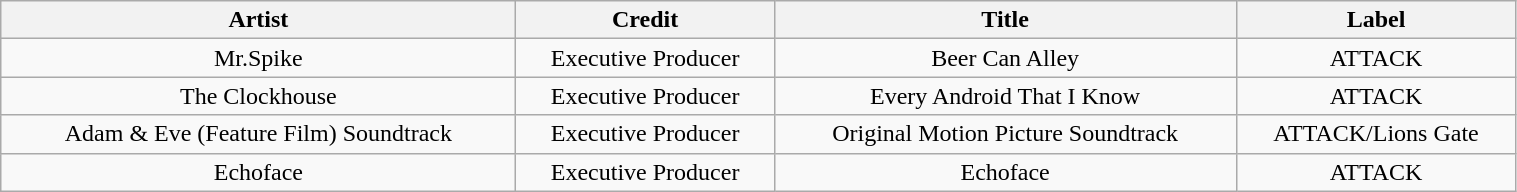<table class="wikitable" style="text-align:center; width:80%;">
<tr>
<th scope=col>Artist</th>
<th scope=col>Credit</th>
<th scope=col>Title</th>
<th scope=col>Label</th>
</tr>
<tr>
<td>Mr.Spike</td>
<td>Executive Producer</td>
<td>Beer Can Alley</td>
<td>ATTACK</td>
</tr>
<tr>
<td>The Clockhouse</td>
<td>Executive Producer</td>
<td>Every Android That I Know</td>
<td>ATTACK</td>
</tr>
<tr>
<td>Adam & Eve (Feature Film) Soundtrack</td>
<td>Executive Producer</td>
<td>Original Motion Picture Soundtrack</td>
<td>ATTACK/Lions Gate</td>
</tr>
<tr>
<td>Echoface</td>
<td>Executive Producer</td>
<td>Echoface</td>
<td>ATTACK</td>
</tr>
</table>
